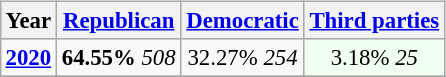<table class="wikitable" style="float:right; font-size:95%;">
<tr bgcolor=lightgrey>
<th>Year</th>
<th><a href='#'>Republican</a></th>
<th><a href='#'>Democratic</a></th>
<th><a href='#'>Third parties</a></th>
</tr>
<tr>
<td style="text-align:center;" ><strong><a href='#'>2020</a></strong></td>
<td style="text-align:center;" ><strong>64.55%</strong> <em>508</em></td>
<td style="text-align:center;" >32.27% <em>254</em></td>
<td style="text-align:center; background:honeyDew;">3.18% <em>25</em></td>
</tr>
<tr>
</tr>
</table>
